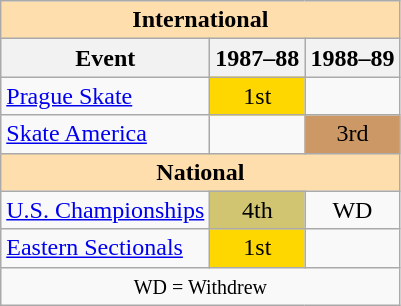<table class="wikitable" style="text-align:center">
<tr>
<th style="background-color: #ffdead; " colspan=3 align=center>International</th>
</tr>
<tr>
<th>Event</th>
<th>1987–88</th>
<th>1988–89</th>
</tr>
<tr>
<td align=left><a href='#'>Prague Skate</a></td>
<td bgcolor=gold>1st</td>
<td></td>
</tr>
<tr>
<td align=left><a href='#'>Skate America</a></td>
<td></td>
<td bgcolor=cc9966>3rd</td>
</tr>
<tr>
<th style="background-color: #ffdead; " colspan=3 align=center>National</th>
</tr>
<tr>
<td align=left><a href='#'>U.S. Championships</a></td>
<td bgcolor=d1c571>4th</td>
<td>WD</td>
</tr>
<tr>
<td align=left><a href='#'>Eastern Sectionals</a></td>
<td bgcolor=gold>1st</td>
<td></td>
</tr>
<tr>
<td colspan=3 align=center><small> WD = Withdrew </small></td>
</tr>
</table>
